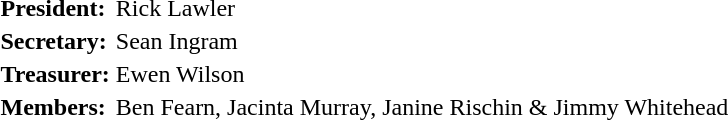<table>
<tr>
<td><strong>President:</strong></td>
<td>Rick Lawler</td>
</tr>
<tr>
<td><strong>Secretary:</strong></td>
<td>Sean Ingram</td>
</tr>
<tr>
<td><strong>Treasurer:</strong></td>
<td>Ewen Wilson</td>
</tr>
<tr>
<td><strong>Members:</strong></td>
<td>Ben Fearn, Jacinta Murray, Janine Rischin & Jimmy Whitehead</td>
</tr>
</table>
